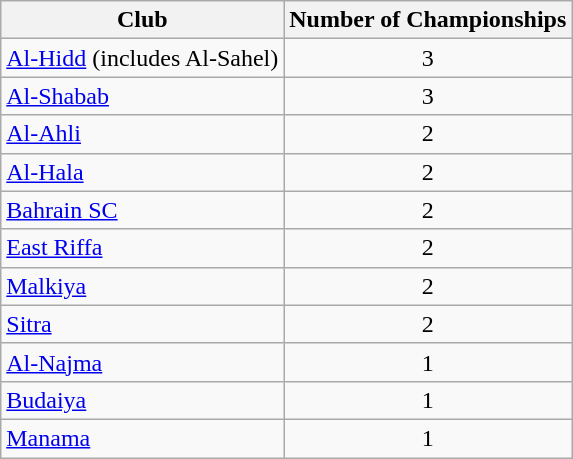<table class="wikitable" style="text-align:center;">
<tr>
<th>Club<br></th>
<th>Number of Championships</th>
</tr>
<tr>
<td style="text-align:left;"><a href='#'>Al-Hidd</a> (includes Al-Sahel)</td>
<td>3</td>
</tr>
<tr>
<td style="text-align:left;"><a href='#'>Al-Shabab</a></td>
<td>3</td>
</tr>
<tr>
<td style="text-align:left;"><a href='#'>Al-Ahli</a></td>
<td>2</td>
</tr>
<tr>
<td style="text-align:left;"><a href='#'>Al-Hala</a></td>
<td>2</td>
</tr>
<tr>
<td style="text-align:left;"><a href='#'>Bahrain SC</a></td>
<td>2</td>
</tr>
<tr>
<td style="text-align:left;"><a href='#'>East Riffa</a></td>
<td>2</td>
</tr>
<tr>
<td style="text-align:left;"><a href='#'>Malkiya</a></td>
<td>2</td>
</tr>
<tr>
<td style="text-align:left;"><a href='#'>Sitra</a></td>
<td>2</td>
</tr>
<tr>
<td style="text-align:left;"><a href='#'>Al-Najma</a></td>
<td>1</td>
</tr>
<tr>
<td style="text-align:left;"><a href='#'>Budaiya</a></td>
<td>1</td>
</tr>
<tr>
<td style="text-align:left;"><a href='#'>Manama</a></td>
<td>1</td>
</tr>
</table>
